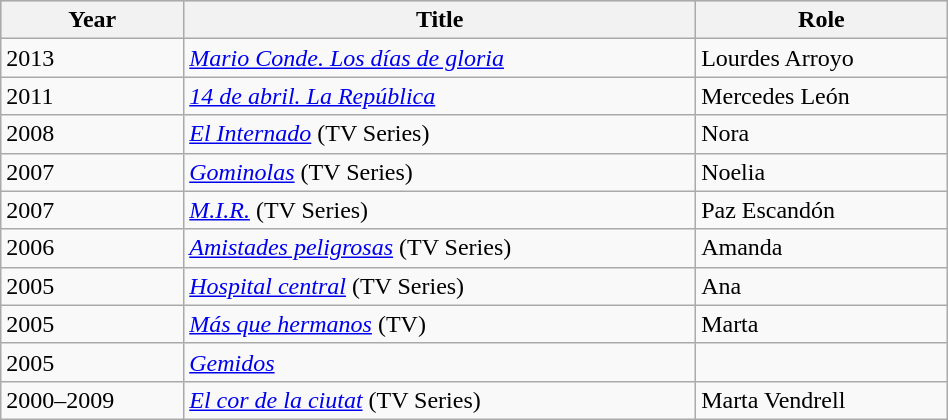<table class="wikitable" width="50%">
<tr bgcolor="#CCCCCC">
<th>Year</th>
<th>Title</th>
<th>Role</th>
</tr>
<tr>
<td>2013</td>
<td><em><a href='#'>Mario Conde. Los días de gloria</a></em></td>
<td>Lourdes Arroyo</td>
</tr>
<tr>
<td>2011</td>
<td><em><a href='#'>14 de abril. La República</a></em></td>
<td>Mercedes León</td>
</tr>
<tr>
<td>2008</td>
<td><em><a href='#'>El Internado</a></em> (TV Series)</td>
<td>Nora</td>
</tr>
<tr>
<td>2007</td>
<td><em><a href='#'>Gominolas</a></em> (TV Series)</td>
<td>Noelia</td>
</tr>
<tr>
<td>2007</td>
<td><em><a href='#'>M.I.R.</a></em> (TV Series)</td>
<td>Paz Escandón</td>
</tr>
<tr>
<td>2006</td>
<td><em><a href='#'>Amistades peligrosas</a></em> (TV Series)</td>
<td>Amanda</td>
</tr>
<tr>
<td>2005</td>
<td><em><a href='#'>Hospital central</a></em> (TV Series)</td>
<td>Ana</td>
</tr>
<tr>
<td>2005</td>
<td><em><a href='#'>Más que hermanos</a></em> (TV)</td>
<td>Marta</td>
</tr>
<tr>
<td>2005</td>
<td><em><a href='#'>Gemidos</a></em></td>
<td></td>
</tr>
<tr>
<td>2000–2009</td>
<td><em><a href='#'>El cor de la ciutat</a></em> (TV Series)</td>
<td>Marta Vendrell</td>
</tr>
</table>
